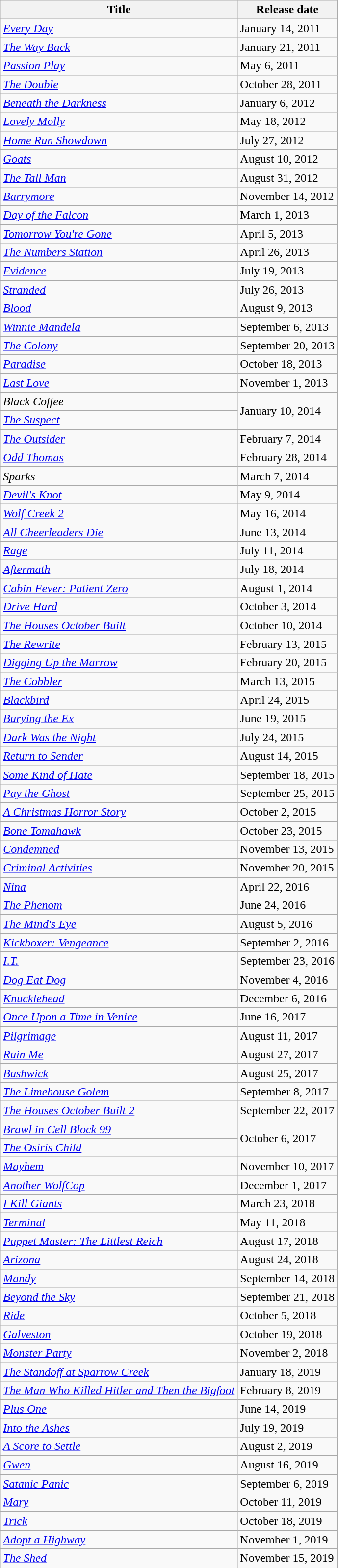<table class="wikitable sortable">
<tr>
<th>Title</th>
<th>Release date</th>
</tr>
<tr>
<td><em><a href='#'>Every Day</a></em></td>
<td>January 14, 2011</td>
</tr>
<tr>
<td><em><a href='#'>The Way Back</a></em></td>
<td>January 21, 2011</td>
</tr>
<tr>
<td><em><a href='#'>Passion Play</a></em></td>
<td>May 6, 2011</td>
</tr>
<tr>
<td><em><a href='#'>The Double</a></em></td>
<td>October 28, 2011</td>
</tr>
<tr>
<td><em><a href='#'>Beneath the Darkness</a></em></td>
<td>January 6, 2012</td>
</tr>
<tr>
<td><em><a href='#'>Lovely Molly</a></em></td>
<td>May 18, 2012</td>
</tr>
<tr>
<td><em><a href='#'>Home Run Showdown</a></em></td>
<td>July 27, 2012</td>
</tr>
<tr>
<td><em><a href='#'>Goats</a></em></td>
<td>August 10, 2012</td>
</tr>
<tr>
<td><em><a href='#'>The Tall Man</a></em></td>
<td>August 31, 2012</td>
</tr>
<tr>
<td><em><a href='#'>Barrymore</a></em></td>
<td>November 14, 2012</td>
</tr>
<tr>
<td><em><a href='#'>Day of the Falcon</a></em></td>
<td>March 1, 2013</td>
</tr>
<tr>
<td><em><a href='#'>Tomorrow You're Gone</a></em></td>
<td>April 5, 2013</td>
</tr>
<tr>
<td><em><a href='#'>The Numbers Station</a></em></td>
<td>April 26, 2013</td>
</tr>
<tr>
<td><em><a href='#'>Evidence</a></em></td>
<td>July 19, 2013</td>
</tr>
<tr>
<td><em><a href='#'>Stranded</a></em></td>
<td>July 26, 2013</td>
</tr>
<tr>
<td><em><a href='#'>Blood</a></em></td>
<td>August 9, 2013</td>
</tr>
<tr>
<td><em><a href='#'>Winnie Mandela</a></em></td>
<td>September 6, 2013</td>
</tr>
<tr>
<td><em><a href='#'>The Colony</a></em></td>
<td>September 20, 2013</td>
</tr>
<tr>
<td><em><a href='#'>Paradise</a></em></td>
<td>October 18, 2013</td>
</tr>
<tr>
<td><em><a href='#'>Last Love</a></em></td>
<td>November 1, 2013</td>
</tr>
<tr>
<td><em>Black Coffee</em></td>
<td rowspan="2">January 10, 2014</td>
</tr>
<tr>
<td><em><a href='#'>The Suspect</a></em></td>
</tr>
<tr>
<td><em><a href='#'>The Outsider</a></em></td>
<td>February 7, 2014</td>
</tr>
<tr>
<td><em><a href='#'>Odd Thomas</a></em></td>
<td>February 28, 2014</td>
</tr>
<tr>
<td><em>Sparks</em></td>
<td>March 7, 2014</td>
</tr>
<tr>
<td><em><a href='#'>Devil's Knot</a></em></td>
<td>May 9, 2014</td>
</tr>
<tr>
<td><em><a href='#'>Wolf Creek 2</a></em></td>
<td>May 16, 2014</td>
</tr>
<tr>
<td><em><a href='#'>All Cheerleaders Die</a></em></td>
<td>June 13, 2014</td>
</tr>
<tr>
<td><em><a href='#'>Rage</a></em></td>
<td>July 11, 2014</td>
</tr>
<tr>
<td><em><a href='#'>Aftermath</a></em></td>
<td>July 18, 2014</td>
</tr>
<tr>
<td><em><a href='#'>Cabin Fever: Patient Zero</a></em></td>
<td>August 1, 2014</td>
</tr>
<tr>
<td><em><a href='#'>Drive Hard</a></em></td>
<td>October 3, 2014</td>
</tr>
<tr>
<td><em><a href='#'>The Houses October Built</a></em></td>
<td>October 10, 2014</td>
</tr>
<tr>
<td><em><a href='#'>The Rewrite</a></em></td>
<td>February 13, 2015</td>
</tr>
<tr>
<td><em><a href='#'>Digging Up the Marrow</a></em></td>
<td>February 20, 2015</td>
</tr>
<tr>
<td><em><a href='#'>The Cobbler</a></em></td>
<td>March 13, 2015</td>
</tr>
<tr>
<td><em><a href='#'>Blackbird</a></em></td>
<td>April 24, 2015</td>
</tr>
<tr>
<td><em><a href='#'>Burying the Ex</a></em></td>
<td>June 19, 2015</td>
</tr>
<tr>
<td><em><a href='#'>Dark Was the Night</a></em></td>
<td>July 24, 2015</td>
</tr>
<tr>
<td><em><a href='#'>Return to Sender</a></em></td>
<td>August 14, 2015</td>
</tr>
<tr>
<td><em><a href='#'>Some Kind of Hate</a></em></td>
<td>September 18, 2015</td>
</tr>
<tr>
<td><em><a href='#'>Pay the Ghost</a></em></td>
<td>September 25, 2015</td>
</tr>
<tr>
<td><em><a href='#'>A Christmas Horror Story</a></em></td>
<td>October 2, 2015</td>
</tr>
<tr>
<td><em><a href='#'>Bone Tomahawk</a></em></td>
<td>October 23, 2015</td>
</tr>
<tr>
<td><em><a href='#'>Condemned</a></em></td>
<td>November 13, 2015</td>
</tr>
<tr>
<td><em><a href='#'>Criminal Activities</a></em></td>
<td>November 20, 2015</td>
</tr>
<tr>
<td><em><a href='#'>Nina</a></em></td>
<td>April 22, 2016</td>
</tr>
<tr>
<td><em><a href='#'>The Phenom</a></em></td>
<td>June 24, 2016</td>
</tr>
<tr>
<td><em><a href='#'>The Mind's Eye</a></em></td>
<td>August 5, 2016</td>
</tr>
<tr>
<td><em><a href='#'>Kickboxer: Vengeance</a></em></td>
<td>September 2, 2016</td>
</tr>
<tr>
<td><em><a href='#'>I.T.</a></em></td>
<td>September 23, 2016</td>
</tr>
<tr>
<td><em><a href='#'>Dog Eat Dog</a></em></td>
<td>November 4, 2016</td>
</tr>
<tr>
<td><em><a href='#'>Knucklehead</a></em></td>
<td>December 6, 2016</td>
</tr>
<tr>
<td><em><a href='#'>Once Upon a Time in Venice</a></em></td>
<td>June 16, 2017</td>
</tr>
<tr>
<td><em><a href='#'>Pilgrimage</a></em></td>
<td>August 11, 2017</td>
</tr>
<tr>
<td><em><a href='#'>Ruin Me</a></em></td>
<td>August 27, 2017</td>
</tr>
<tr>
<td><em><a href='#'>Bushwick</a></em></td>
<td>August 25, 2017</td>
</tr>
<tr>
<td><em><a href='#'>The Limehouse Golem</a></em></td>
<td>September 8, 2017</td>
</tr>
<tr>
<td><em><a href='#'>The Houses October Built 2</a></em></td>
<td>September 22, 2017</td>
</tr>
<tr>
<td><em><a href='#'>Brawl in Cell Block 99</a></em></td>
<td rowspan="2">October 6, 2017</td>
</tr>
<tr>
<td><em><a href='#'>The Osiris Child</a></em></td>
</tr>
<tr>
<td><em><a href='#'>Mayhem</a></em></td>
<td>November 10, 2017</td>
</tr>
<tr>
<td><em><a href='#'>Another WolfCop</a></em></td>
<td>December 1, 2017</td>
</tr>
<tr>
<td><em><a href='#'>I Kill Giants</a></em></td>
<td>March 23, 2018</td>
</tr>
<tr>
<td><em><a href='#'>Terminal</a></em></td>
<td>May 11, 2018</td>
</tr>
<tr>
<td><em><a href='#'>Puppet Master: The Littlest Reich</a></em></td>
<td>August 17, 2018</td>
</tr>
<tr>
<td><em><a href='#'>Arizona</a></em></td>
<td>August 24, 2018</td>
</tr>
<tr>
<td><em><a href='#'>Mandy</a></em></td>
<td>September 14, 2018</td>
</tr>
<tr>
<td><em><a href='#'>Beyond the Sky</a></em></td>
<td>September 21, 2018</td>
</tr>
<tr>
<td><em><a href='#'>Ride</a></em></td>
<td>October 5, 2018</td>
</tr>
<tr>
<td><em><a href='#'>Galveston</a></em></td>
<td>October 19, 2018</td>
</tr>
<tr>
<td><em><a href='#'>Monster Party</a></em></td>
<td>November 2, 2018</td>
</tr>
<tr>
<td><em><a href='#'>The Standoff at Sparrow Creek</a></em></td>
<td>January 18, 2019</td>
</tr>
<tr>
<td><em><a href='#'>The Man Who Killed Hitler and Then the Bigfoot</a></em></td>
<td>February 8, 2019</td>
</tr>
<tr>
<td><em><a href='#'>Plus One</a></em></td>
<td>June 14, 2019</td>
</tr>
<tr>
<td><em><a href='#'>Into the Ashes</a></em></td>
<td>July 19, 2019</td>
</tr>
<tr>
<td><em><a href='#'>A Score to Settle</a></em></td>
<td>August 2, 2019</td>
</tr>
<tr>
<td><em><a href='#'>Gwen</a></em></td>
<td>August 16, 2019</td>
</tr>
<tr>
<td><em><a href='#'>Satanic Panic</a></em></td>
<td>September 6, 2019</td>
</tr>
<tr>
<td><a href='#'><em>Mary</em></a></td>
<td>October 11, 2019</td>
</tr>
<tr>
<td><a href='#'><em>Trick</em></a></td>
<td>October 18, 2019</td>
</tr>
<tr>
<td><em><a href='#'>Adopt a Highway</a></em></td>
<td>November 1, 2019</td>
</tr>
<tr>
<td><em><a href='#'>The Shed</a></em></td>
<td>November 15, 2019</td>
</tr>
</table>
